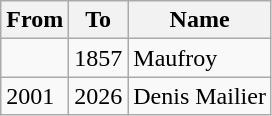<table class="wikitable">
<tr>
<th>From</th>
<th>To</th>
<th>Name</th>
</tr>
<tr>
<td></td>
<td>1857</td>
<td>Maufroy</td>
</tr>
<tr>
<td>2001</td>
<td>2026</td>
<td>Denis Mailier</td>
</tr>
</table>
